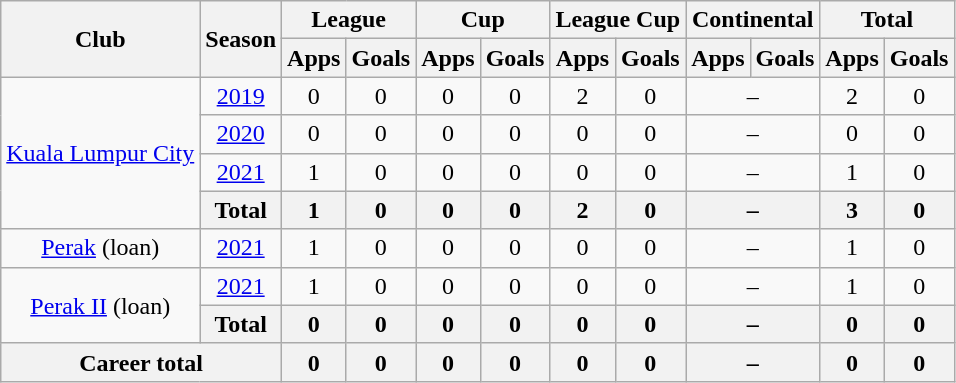<table class=wikitable style=text-align:center>
<tr>
<th rowspan="2">Club</th>
<th rowspan="2">Season</th>
<th colspan="2">League</th>
<th colspan="2">Cup</th>
<th colspan="2">League Cup</th>
<th colspan="2">Continental</th>
<th colspan="2">Total</th>
</tr>
<tr>
<th>Apps</th>
<th>Goals</th>
<th>Apps</th>
<th>Goals</th>
<th>Apps</th>
<th>Goals</th>
<th>Apps</th>
<th>Goals</th>
<th>Apps</th>
<th>Goals</th>
</tr>
<tr>
<td rowspan="4" valign="center"><a href='#'>Kuala Lumpur City</a></td>
<td><a href='#'>2019</a></td>
<td>0</td>
<td>0</td>
<td>0</td>
<td>0</td>
<td>2</td>
<td>0</td>
<td colspan="2">–</td>
<td>2</td>
<td>0</td>
</tr>
<tr>
<td><a href='#'>2020</a></td>
<td>0</td>
<td>0</td>
<td>0</td>
<td>0</td>
<td>0</td>
<td>0</td>
<td colspan="2">–</td>
<td>0</td>
<td>0</td>
</tr>
<tr>
<td><a href='#'>2021</a></td>
<td>1</td>
<td>0</td>
<td>0</td>
<td>0</td>
<td>0</td>
<td>0</td>
<td colspan="2">–</td>
<td>1</td>
<td>0</td>
</tr>
<tr>
<th>Total</th>
<th>1</th>
<th>0</th>
<th>0</th>
<th>0</th>
<th>2</th>
<th>0</th>
<th colspan="2">–</th>
<th>3</th>
<th>0</th>
</tr>
<tr>
<td rowspan="1" valign="center"><a href='#'>Perak</a> (loan)</td>
<td><a href='#'>2021</a></td>
<td>1</td>
<td>0</td>
<td>0</td>
<td>0</td>
<td>0</td>
<td>0</td>
<td colspan="2">–</td>
<td>1</td>
<td>0</td>
</tr>
<tr>
<td rowspan="2" valign="center"><a href='#'>Perak II</a> (loan)</td>
<td><a href='#'>2021</a></td>
<td>1</td>
<td>0</td>
<td>0</td>
<td>0</td>
<td>0</td>
<td>0</td>
<td colspan="2">–</td>
<td>1</td>
<td>0</td>
</tr>
<tr>
<th>Total</th>
<th>0</th>
<th>0</th>
<th>0</th>
<th>0</th>
<th>0</th>
<th>0</th>
<th colspan="2">–</th>
<th>0</th>
<th>0</th>
</tr>
<tr>
<th colspan=2>Career total</th>
<th>0</th>
<th>0</th>
<th>0</th>
<th>0</th>
<th>0</th>
<th>0</th>
<th colspan="2">–</th>
<th>0</th>
<th>0</th>
</tr>
</table>
